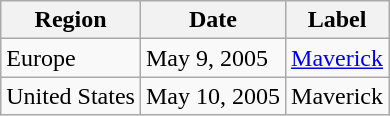<table class="wikitable">
<tr>
<th>Region</th>
<th>Date</th>
<th>Label</th>
</tr>
<tr>
<td>Europe</td>
<td>May 9, 2005</td>
<td><a href='#'>Maverick</a></td>
</tr>
<tr>
<td>United States</td>
<td>May 10, 2005</td>
<td>Maverick</td>
</tr>
</table>
